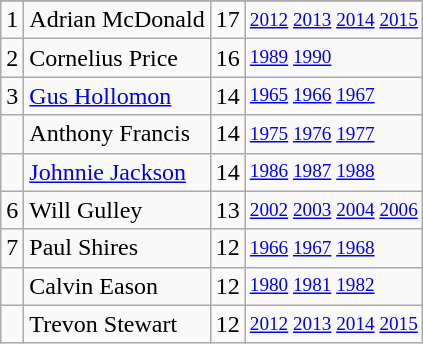<table class="wikitable">
<tr>
</tr>
<tr>
<td>1</td>
<td>Adrian McDonald</td>
<td>17</td>
<td style="font-size:80%;"><a href='#'>2012</a> <a href='#'>2013</a> <a href='#'>2014</a> <a href='#'>2015</a></td>
</tr>
<tr>
<td>2</td>
<td>Cornelius Price</td>
<td>16</td>
<td style="font-size:80%;"><a href='#'>1989</a> <a href='#'>1990</a></td>
</tr>
<tr>
<td>3</td>
<td><a href='#'>Gus Hollomon</a></td>
<td>14</td>
<td style="font-size:80%;"><a href='#'>1965</a> <a href='#'>1966</a> <a href='#'>1967</a></td>
</tr>
<tr>
<td></td>
<td>Anthony Francis</td>
<td>14</td>
<td style="font-size:80%;"><a href='#'>1975</a> <a href='#'>1976</a> <a href='#'>1977</a></td>
</tr>
<tr>
<td></td>
<td><a href='#'>Johnnie Jackson</a></td>
<td>14</td>
<td style="font-size:80%;"><a href='#'>1986</a> <a href='#'>1987</a> <a href='#'>1988</a></td>
</tr>
<tr>
<td>6</td>
<td>Will Gulley</td>
<td>13</td>
<td style="font-size:80%;"><a href='#'>2002</a> <a href='#'>2003</a> <a href='#'>2004</a> <a href='#'>2006</a></td>
</tr>
<tr>
<td>7</td>
<td>Paul Shires</td>
<td>12</td>
<td style="font-size:80%;"><a href='#'>1966</a> <a href='#'>1967</a> <a href='#'>1968</a></td>
</tr>
<tr>
<td></td>
<td>Calvin Eason</td>
<td>12</td>
<td style="font-size:80%;"><a href='#'>1980</a> <a href='#'>1981</a> <a href='#'>1982</a></td>
</tr>
<tr>
<td></td>
<td>Trevon Stewart</td>
<td>12</td>
<td style="font-size:80%;"><a href='#'>2012</a> <a href='#'>2013</a> <a href='#'>2014</a> <a href='#'>2015</a></td>
</tr>
</table>
